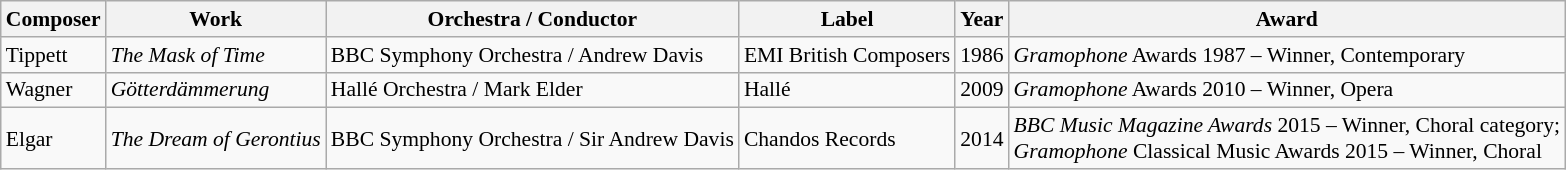<table class="wikitable" style="font-size: 90%">
<tr>
<th>Composer</th>
<th>Work</th>
<th>Orchestra / Conductor</th>
<th>Label</th>
<th>Year</th>
<th>Award</th>
</tr>
<tr>
<td>Tippett</td>
<td><em>The Mask of Time</em></td>
<td>BBC Symphony Orchestra / Andrew Davis</td>
<td>EMI British Composers</td>
<td>1986</td>
<td><em>Gramophone</em> Awards 1987 – Winner, Contemporary</td>
</tr>
<tr>
<td>Wagner</td>
<td><em>Götterdämmerung</em></td>
<td>Hallé Orchestra / Mark Elder</td>
<td>Hallé</td>
<td>2009</td>
<td><em>Gramophone</em> Awards 2010 – Winner, Opera</td>
</tr>
<tr>
<td>Elgar</td>
<td><em>The Dream of Gerontius</em></td>
<td>BBC Symphony Orchestra / Sir Andrew Davis</td>
<td>Chandos Records</td>
<td>2014</td>
<td><em>BBC Music Magazine Awards</em> 2015 – Winner, Choral category;<br><em>Gramophone</em> Classical Music Awards 2015 – Winner, Choral</td>
</tr>
</table>
